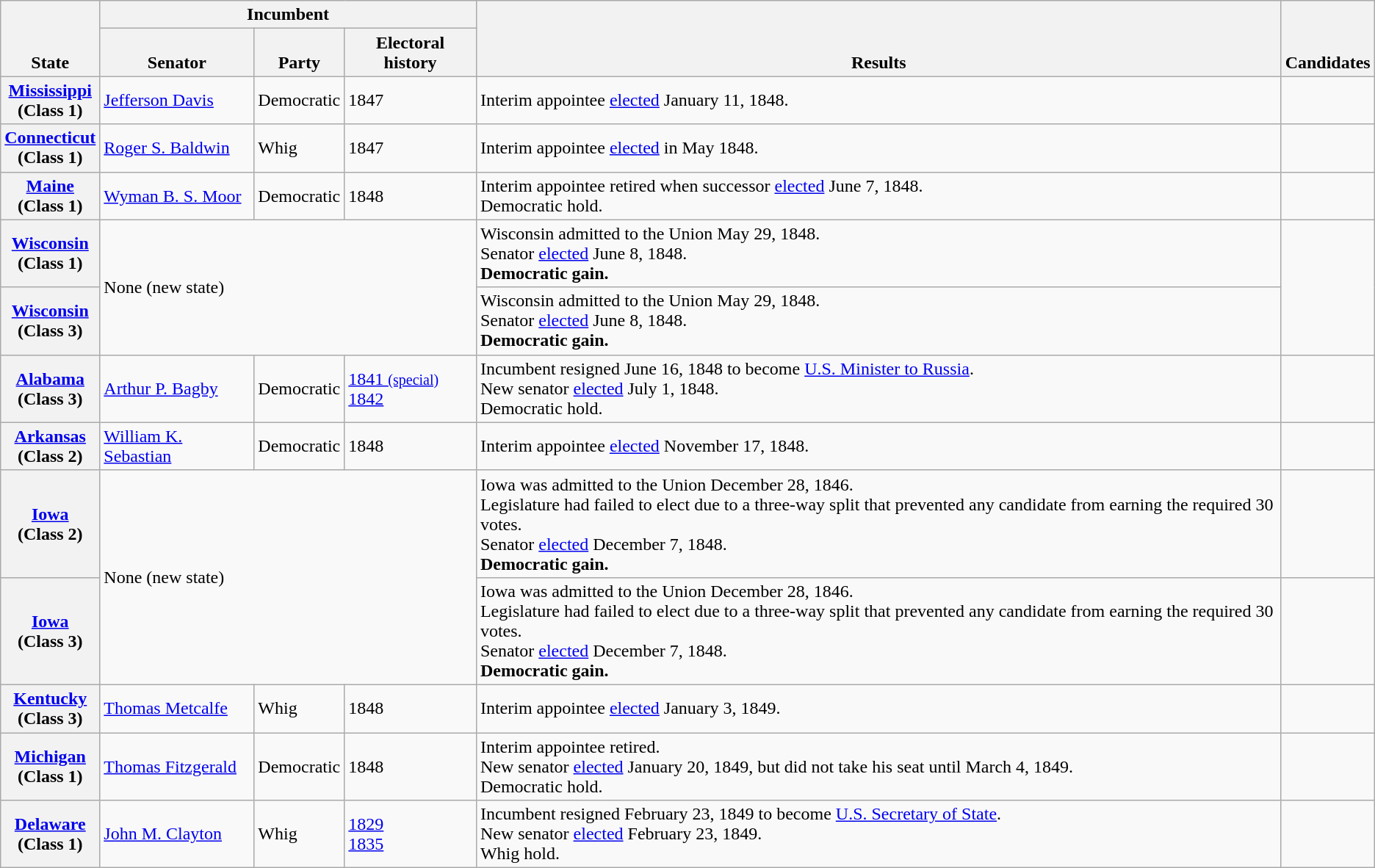<table class=wikitable>
<tr valign=bottom>
<th rowspan=2>State</th>
<th colspan=3>Incumbent</th>
<th rowspan=2>Results</th>
<th rowspan=2>Candidates</th>
</tr>
<tr valign=bottom>
<th>Senator</th>
<th>Party</th>
<th>Electoral history</th>
</tr>
<tr>
<th><a href='#'>Mississippi</a><br>(Class 1)</th>
<td><a href='#'>Jefferson Davis</a></td>
<td>Democratic</td>
<td nowrap>1847 </td>
<td>Interim appointee <a href='#'>elected</a> January 11, 1848.</td>
<td nowrap></td>
</tr>
<tr>
<th><a href='#'>Connecticut</a><br>(Class 1)</th>
<td><a href='#'>Roger S. Baldwin</a></td>
<td>Whig</td>
<td nowrap>1847 </td>
<td>Interim appointee <a href='#'>elected</a> in May 1848.</td>
<td nowrap></td>
</tr>
<tr>
<th><a href='#'>Maine</a><br>(Class 1)</th>
<td><a href='#'>Wyman B. S. Moor</a></td>
<td>Democratic</td>
<td nowrap>1848 </td>
<td>Interim appointee retired when successor <a href='#'>elected</a> June 7, 1848.<br>Democratic hold.</td>
<td nowrap></td>
</tr>
<tr>
<th><a href='#'>Wisconsin</a><br>(Class 1)</th>
<td colspan=3 rowspan=2>None (new state)</td>
<td>Wisconsin admitted to the Union May 29, 1848.<br>Senator <a href='#'>elected</a> June 8, 1848.<br><strong>Democratic gain.</strong></td>
<td rowspan="2" nowrap></td>
</tr>
<tr>
<th><a href='#'>Wisconsin</a><br>(Class 3)</th>
<td>Wisconsin admitted to the Union May 29, 1848.<br>Senator <a href='#'>elected</a> June 8, 1848.<br><strong>Democratic gain.</strong></td>
</tr>
<tr>
<th><a href='#'>Alabama</a><br>(Class 3)</th>
<td><a href='#'>Arthur P. Bagby</a></td>
<td>Democratic</td>
<td nowrap><a href='#'>1841 <small>(special)</small></a><br><a href='#'>1842</a></td>
<td>Incumbent resigned June 16, 1848 to become <a href='#'>U.S. Minister to Russia</a>.<br>New senator <a href='#'>elected</a> July 1, 1848.<br>Democratic hold.</td>
<td nowrap></td>
</tr>
<tr>
<th><a href='#'>Arkansas</a><br>(Class 2)</th>
<td><a href='#'>William K. Sebastian</a></td>
<td>Democratic</td>
<td nowrap>1848 </td>
<td>Interim appointee <a href='#'>elected</a> November 17, 1848.</td>
<td nowrap></td>
</tr>
<tr>
<th><a href='#'>Iowa</a><br>(Class 2)</th>
<td colspan=3 rowspan=2>None (new state)</td>
<td>Iowa was admitted to the Union December 28, 1846.<br>Legislature had failed to elect due to a three-way split that prevented any candidate from earning the required 30 votes.<br>Senator <a href='#'>elected</a> December 7, 1848.<br><strong>Democratic gain.</strong></td>
<td nowrap></td>
</tr>
<tr>
<th><a href='#'>Iowa</a><br>(Class 3)</th>
<td>Iowa was admitted to the Union December 28, 1846.<br>Legislature had failed to elect due to a three-way split that prevented any candidate from earning the required 30 votes.<br>Senator <a href='#'>elected</a> December 7, 1848.<br><strong>Democratic gain.</strong></td>
<td nowrap></td>
</tr>
<tr>
<th><a href='#'>Kentucky</a><br>(Class 3)</th>
<td><a href='#'>Thomas Metcalfe</a></td>
<td>Whig</td>
<td nowrap>1848 </td>
<td>Interim appointee <a href='#'>elected</a> January 3, 1849.</td>
<td nowrap></td>
</tr>
<tr>
<th><a href='#'>Michigan</a><br>(Class 1)</th>
<td><a href='#'>Thomas Fitzgerald</a></td>
<td>Democratic</td>
<td nowrap>1848 </td>
<td>Interim appointee retired.<br>New senator <a href='#'>elected</a> January 20, 1849, but did not take his seat until March 4, 1849.<br>Democratic hold.</td>
<td nowrap></td>
</tr>
<tr>
<th><a href='#'>Delaware</a><br>(Class 1)</th>
<td><a href='#'>John M. Clayton</a></td>
<td>Whig</td>
<td nowrap><a href='#'>1829</a><br><a href='#'>1835</a></td>
<td>Incumbent resigned February 23, 1849 to become <a href='#'>U.S. Secretary of State</a>.<br>New senator <a href='#'>elected</a> February 23, 1849.<br>Whig hold.</td>
<td nowrap></td>
</tr>
</table>
